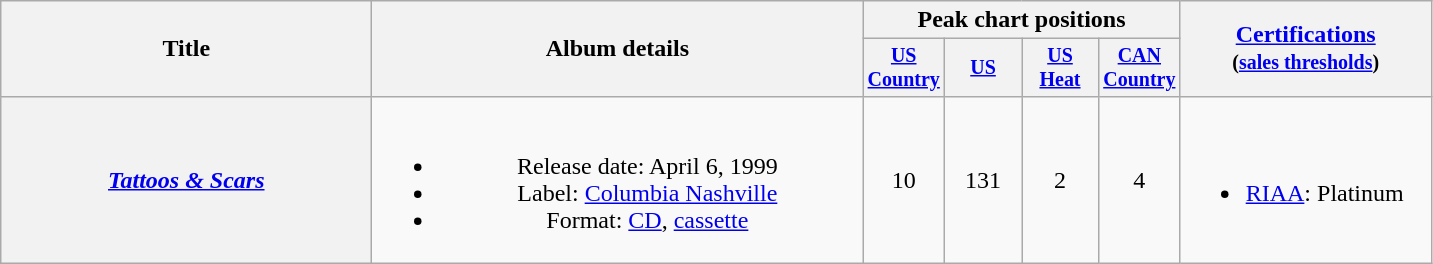<table class="wikitable plainrowheaders" style="text-align:center;">
<tr>
<th rowspan="2" style="width:15em;">Title</th>
<th rowspan="2" style="width:20em;">Album details</th>
<th colspan="4">Peak chart positions</th>
<th rowspan="2" style="width:10em;"><a href='#'>Certifications</a><br><small>(<a href='#'>sales thresholds</a>)</small></th>
</tr>
<tr style="font-size:smaller;">
<th width="45"><a href='#'>US Country</a><br></th>
<th width="45"><a href='#'>US</a><br></th>
<th width="45"><a href='#'>US Heat</a><br></th>
<th width="45"><a href='#'>CAN Country</a><br></th>
</tr>
<tr>
<th scope="row"><em><a href='#'>Tattoos & Scars</a></em></th>
<td><br><ul><li>Release date: April 6, 1999</li><li>Label: <a href='#'>Columbia Nashville</a></li><li>Format: <a href='#'>CD</a>, <a href='#'>cassette</a></li></ul></td>
<td>10</td>
<td>131</td>
<td>2</td>
<td>4</td>
<td align="left"><br><ul><li><a href='#'>RIAA</a>: Platinum</li></ul></td>
</tr>
</table>
